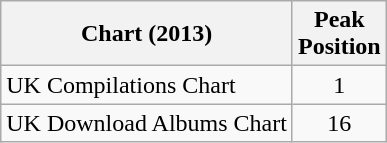<table class="wikitable">
<tr>
<th>Chart (2013)</th>
<th>Peak<br>Position</th>
</tr>
<tr>
<td>UK Compilations Chart</td>
<td align="center">1</td>
</tr>
<tr>
<td>UK Download Albums Chart</td>
<td align="center">16</td>
</tr>
</table>
